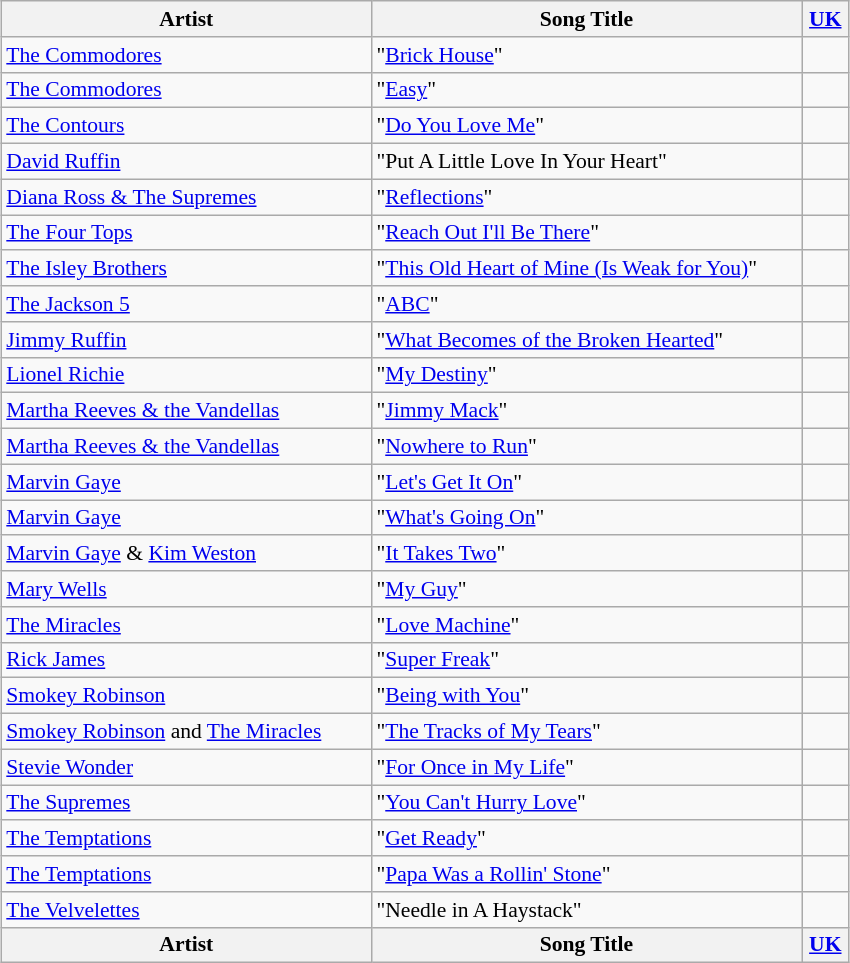<table class="wikitable sortable" style="font-size:90%; text-align:left; margin: 5px;">
<tr>
<th style="width:240px;">Artist</th>
<th style="width:280px;">Song Title</th>
<th width=25px><a href='#'>UK</a></th>
</tr>
<tr>
<td><a href='#'>The Commodores</a></td>
<td>"<a href='#'>Brick House</a>"</td>
<td></td>
</tr>
<tr>
<td><a href='#'>The Commodores</a></td>
<td>"<a href='#'>Easy</a>"</td>
<td></td>
</tr>
<tr>
<td><a href='#'>The Contours</a></td>
<td>"<a href='#'>Do You Love Me</a>"</td>
<td></td>
</tr>
<tr>
<td><a href='#'>David Ruffin</a></td>
<td>"Put A Little Love In Your Heart"</td>
<td></td>
</tr>
<tr>
<td><a href='#'>Diana Ross & The Supremes</a></td>
<td>"<a href='#'>Reflections</a>"</td>
<td></td>
</tr>
<tr>
<td><a href='#'>The Four Tops</a></td>
<td>"<a href='#'>Reach Out I'll Be There</a>"</td>
<td></td>
</tr>
<tr>
<td><a href='#'>The Isley Brothers</a></td>
<td>"<a href='#'>This Old Heart of Mine (Is Weak for You)</a>"</td>
<td></td>
</tr>
<tr>
<td><a href='#'>The Jackson 5</a></td>
<td>"<a href='#'>ABC</a>"</td>
<td></td>
</tr>
<tr>
<td><a href='#'>Jimmy Ruffin</a></td>
<td>"<a href='#'>What Becomes of the Broken Hearted</a>"</td>
<td></td>
</tr>
<tr>
<td><a href='#'>Lionel Richie</a></td>
<td>"<a href='#'>My Destiny</a>"</td>
<td></td>
</tr>
<tr>
<td><a href='#'>Martha Reeves & the Vandellas</a></td>
<td>"<a href='#'>Jimmy Mack</a>"</td>
<td></td>
</tr>
<tr>
<td><a href='#'>Martha Reeves & the Vandellas</a></td>
<td>"<a href='#'>Nowhere to Run</a>"</td>
<td></td>
</tr>
<tr>
<td><a href='#'>Marvin Gaye</a></td>
<td>"<a href='#'>Let's Get It On</a>"</td>
<td></td>
</tr>
<tr>
<td><a href='#'>Marvin Gaye</a></td>
<td>"<a href='#'>What's Going On</a>"</td>
<td></td>
</tr>
<tr>
<td><a href='#'>Marvin Gaye</a> & <a href='#'>Kim Weston</a></td>
<td>"<a href='#'>It Takes Two</a>"</td>
<td></td>
</tr>
<tr>
<td><a href='#'>Mary Wells</a></td>
<td>"<a href='#'>My Guy</a>"</td>
<td></td>
</tr>
<tr>
<td><a href='#'>The Miracles</a></td>
<td>"<a href='#'>Love Machine</a>"</td>
<td></td>
</tr>
<tr>
<td><a href='#'>Rick James</a></td>
<td>"<a href='#'>Super Freak</a>"</td>
<td></td>
</tr>
<tr>
<td><a href='#'>Smokey Robinson</a></td>
<td>"<a href='#'>Being with You</a>"</td>
<td></td>
</tr>
<tr>
<td><a href='#'>Smokey Robinson</a> and <a href='#'>The Miracles</a></td>
<td>"<a href='#'>The Tracks of My Tears</a>"</td>
<td></td>
</tr>
<tr>
<td><a href='#'>Stevie Wonder</a></td>
<td>"<a href='#'>For Once in My Life</a>"</td>
<td></td>
</tr>
<tr>
<td><a href='#'>The Supremes</a></td>
<td>"<a href='#'>You Can't Hurry Love</a>"</td>
<td></td>
</tr>
<tr>
<td><a href='#'>The Temptations</a></td>
<td>"<a href='#'>Get Ready</a>"</td>
<td></td>
</tr>
<tr>
<td><a href='#'>The Temptations</a></td>
<td>"<a href='#'>Papa Was a Rollin' Stone</a>"</td>
<td></td>
</tr>
<tr>
<td><a href='#'>The Velvelettes</a></td>
<td>"Needle in A Haystack"</td>
<td></td>
</tr>
<tr class="sortbottom">
<th>Artist</th>
<th>Song Title</th>
<th><a href='#'>UK</a></th>
</tr>
</table>
